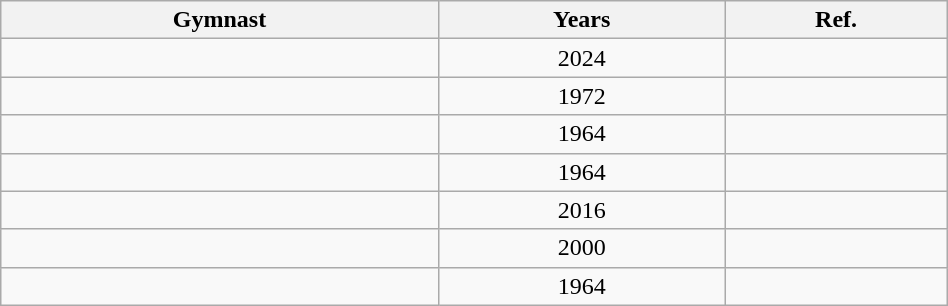<table class="wikitable sortable" width=50% style="text-align:center;">
<tr>
<th>Gymnast</th>
<th>Years</th>
<th class="unsortable">Ref.</th>
</tr>
<tr>
<td></td>
<td>2024</td>
<td></td>
</tr>
<tr>
<td></td>
<td>1972</td>
<td></td>
</tr>
<tr>
<td></td>
<td>1964</td>
<td></td>
</tr>
<tr>
<td></td>
<td>1964</td>
<td></td>
</tr>
<tr>
<td></td>
<td>2016</td>
<td></td>
</tr>
<tr>
<td></td>
<td>2000</td>
<td></td>
</tr>
<tr>
<td></td>
<td>1964</td>
<td></td>
</tr>
</table>
